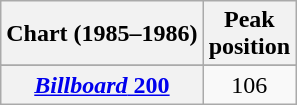<table class="wikitable sortable plainrowheaders">
<tr>
<th scope="col">Chart (1985–1986)</th>
<th scope="col">Peak<br>position</th>
</tr>
<tr>
</tr>
<tr>
<th scope="row"><a href='#'><em>Billboard</em> 200</a></th>
<td align="center">106</td>
</tr>
</table>
